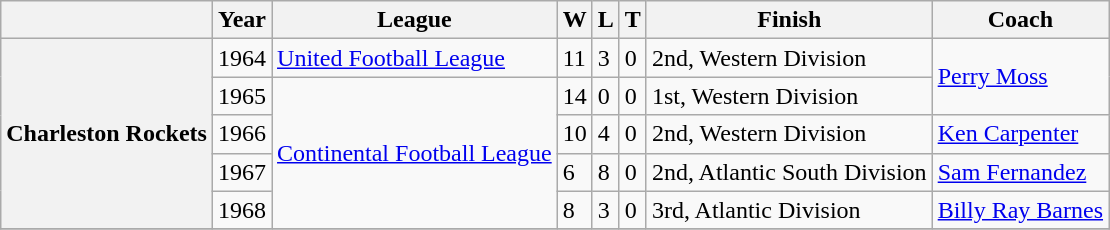<table class="wikitable">
<tr>
<th></th>
<th>Year</th>
<th>League</th>
<th>W</th>
<th>L</th>
<th>T</th>
<th>Finish</th>
<th>Coach</th>
</tr>
<tr>
<th rowspan=5>Charleston Rockets</th>
<td>1964</td>
<td><a href='#'>United Football League</a></td>
<td>11</td>
<td>3</td>
<td>0</td>
<td>2nd, Western Division</td>
<td rowspan=2><a href='#'>Perry Moss</a></td>
</tr>
<tr>
<td>1965</td>
<td rowspan=4><a href='#'>Continental Football League</a></td>
<td>14</td>
<td>0</td>
<td>0</td>
<td>1st, Western Division</td>
</tr>
<tr>
<td>1966</td>
<td>10</td>
<td>4</td>
<td>0</td>
<td>2nd, Western Division</td>
<td><a href='#'>Ken Carpenter</a></td>
</tr>
<tr>
<td>1967</td>
<td>6</td>
<td>8</td>
<td>0</td>
<td>2nd, Atlantic South Division</td>
<td><a href='#'>Sam Fernandez</a></td>
</tr>
<tr>
<td>1968</td>
<td>8</td>
<td>3</td>
<td>0</td>
<td>3rd, Atlantic Division</td>
<td><a href='#'>Billy Ray Barnes</a></td>
</tr>
<tr>
</tr>
</table>
